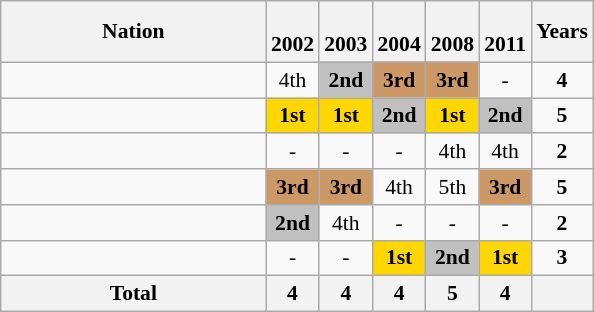<table class="wikitable" style="text-align:center; font-size:90%">
<tr>
<th width=170>Nation</th>
<th><br>2002</th>
<th><br>2003</th>
<th><br>2004</th>
<th><br>2008</th>
<th><br>2011</th>
<th>Years</th>
</tr>
<tr>
<td align=left></td>
<td>4th</td>
<td bgcolor=silver><strong>2nd</strong></td>
<td bgcolor=#cc9966><strong>3rd</strong></td>
<td bgcolor=#cc9966><strong>3rd</strong></td>
<td>-</td>
<td><strong>4</strong></td>
</tr>
<tr>
<td align=left></td>
<td bgcolor=gold><strong>1st</strong></td>
<td bgcolor=gold><strong>1st</strong></td>
<td bgcolor=silver><strong>2nd</strong></td>
<td bgcolor=gold><strong>1st</strong></td>
<td bgcolor=silver><strong>2nd</strong></td>
<td><strong>5</strong></td>
</tr>
<tr>
<td align=left></td>
<td>-</td>
<td>-</td>
<td>-</td>
<td>4th</td>
<td>4th</td>
<td><strong>2</strong></td>
</tr>
<tr>
<td align=left></td>
<td bgcolor=#cc9966><strong>3rd</strong></td>
<td bgcolor=#cc9966><strong>3rd</strong></td>
<td>4th</td>
<td>5th</td>
<td bgcolor=#cc9966><strong>3rd</strong></td>
<td><strong>5</strong></td>
</tr>
<tr>
<td align=left></td>
<td bgcolor=silver><strong>2nd</strong></td>
<td>4th</td>
<td>-</td>
<td>-</td>
<td>-</td>
<td><strong>2</strong></td>
</tr>
<tr>
<td align=left></td>
<td>-</td>
<td>-</td>
<td bgcolor=gold><strong>1st</strong></td>
<td bgcolor=silver><strong>2nd</strong></td>
<td bgcolor=gold><strong>1st</strong></td>
<td><strong>3</strong></td>
</tr>
<tr>
<th>Total</th>
<th>4</th>
<th>4</th>
<th>4</th>
<th>5</th>
<th>4</th>
<th></th>
</tr>
</table>
